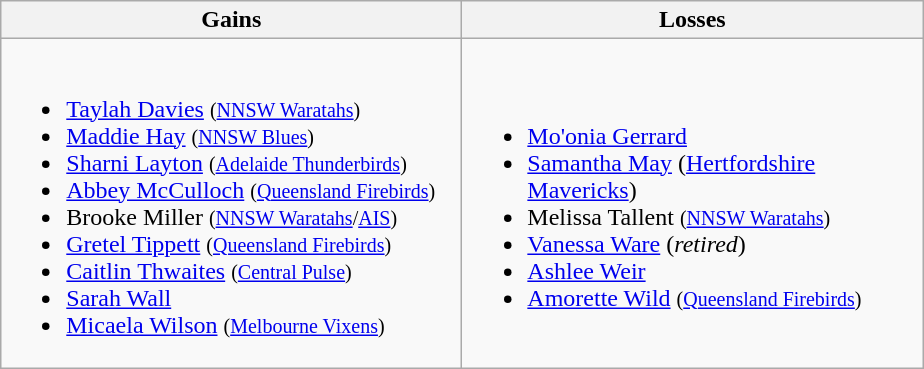<table class=wikitable>
<tr>
<th width=300> Gains</th>
<th width=300> Losses</th>
</tr>
<tr>
<td><br><ul><li><a href='#'>Taylah Davies</a> <small>(<a href='#'>NNSW Waratahs</a>)</small></li><li><a href='#'>Maddie Hay</a> <small>(<a href='#'>NNSW Blues</a>)</small></li><li><a href='#'>Sharni Layton</a> <small>(<a href='#'>Adelaide Thunderbirds</a>)</small></li><li><a href='#'>Abbey McCulloch</a> <small>(<a href='#'>Queensland Firebirds</a>)</small> </li><li>Brooke Miller <small>(<a href='#'>NNSW Waratahs</a>/<a href='#'>AIS</a>)</small></li><li><a href='#'>Gretel Tippett</a> <small>(<a href='#'>Queensland Firebirds</a>)</small></li><li><a href='#'>Caitlin Thwaites</a> <small>(<a href='#'>Central Pulse</a>)</small> </li><li><a href='#'>Sarah Wall</a> <em></em></li><li><a href='#'>Micaela Wilson</a> <small>(<a href='#'>Melbourne Vixens</a>)</small></li></ul></td>
<td><br><ul><li><a href='#'>Mo'onia Gerrard</a></li><li><a href='#'>Samantha May</a> (<a href='#'>Hertfordshire Mavericks</a>)</li><li>Melissa Tallent <small>(<a href='#'>NNSW Waratahs</a>)</small></li><li><a href='#'>Vanessa Ware</a> (<em>retired</em>)</li><li><a href='#'>Ashlee Weir</a></li><li><a href='#'>Amorette Wild</a> <small>(<a href='#'>Queensland Firebirds</a>)</small> </li></ul></td>
</tr>
</table>
